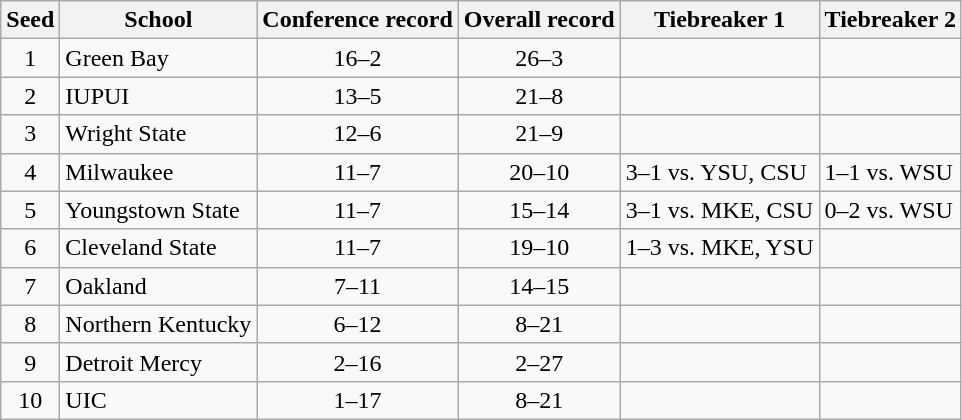<table class="wikitable" style="white-space:nowrap;">
<tr>
<th>Seed</th>
<th>School</th>
<th>Conference record</th>
<th>Overall record</th>
<th>Tiebreaker 1</th>
<th>Tiebreaker 2</th>
</tr>
<tr>
<td align=center>1</td>
<td>Green Bay</td>
<td align=center>16–2</td>
<td align=center>26–3</td>
<td></td>
<td></td>
</tr>
<tr>
<td align=center>2</td>
<td>IUPUI</td>
<td align=center>13–5</td>
<td align=center>21–8</td>
<td></td>
<td></td>
</tr>
<tr>
<td align=center>3</td>
<td>Wright State</td>
<td align=center>12–6</td>
<td align=center>21–9</td>
<td></td>
<td></td>
</tr>
<tr>
<td align=center>4</td>
<td>Milwaukee</td>
<td align=center>11–7</td>
<td align=center>20–10</td>
<td>3–1 vs. YSU, CSU</td>
<td>1–1 vs. WSU</td>
</tr>
<tr>
<td align=center>5</td>
<td>Youngstown State</td>
<td align=center>11–7</td>
<td align=center>15–14</td>
<td>3–1 vs. MKE, CSU</td>
<td>0–2 vs. WSU</td>
</tr>
<tr>
<td align=center>6</td>
<td>Cleveland State</td>
<td align=center>11–7</td>
<td align=center>19–10</td>
<td>1–3 vs. MKE, YSU</td>
<td></td>
</tr>
<tr>
<td align=center>7</td>
<td>Oakland</td>
<td align=center>7–11</td>
<td align=center>14–15</td>
<td></td>
<td></td>
</tr>
<tr>
<td align=center>8</td>
<td>Northern Kentucky</td>
<td align=center>6–12</td>
<td align=center>8–21</td>
<td></td>
<td></td>
</tr>
<tr>
<td align=center>9</td>
<td>Detroit Mercy</td>
<td align=center>2–16</td>
<td align=center>2–27</td>
<td></td>
<td></td>
</tr>
<tr>
<td align=center>10</td>
<td>UIC</td>
<td align=center>1–17</td>
<td align=center>8–21</td>
<td></td>
<td></td>
</tr>
</table>
